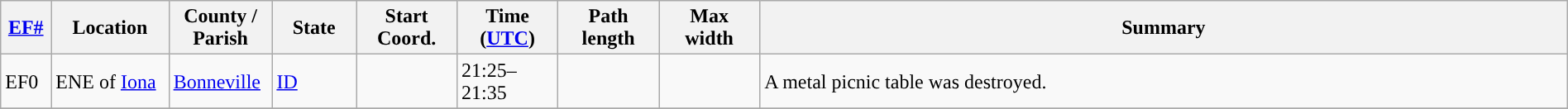<table class="wikitable sortable" style="width:100%;">
<tr>
<th scope="col"  style="width:3%; text-align:center;"><a href='#'>EF#</a></th>
<th scope="col"  style="width:7%; text-align:center;" class="unsortable">Location</th>
<th scope="col"  style="width:6%; text-align:center;" class="unsortable">County / Parish</th>
<th scope="col"  style="width:5%; text-align:center;">State</th>
<th scope="col"  style="width:6%; text-align:center;">Start Coord.</th>
<th scope="col"  style="width:6%; text-align:center;">Time (<a href='#'>UTC</a>)</th>
<th scope="col"  style="width:6%; text-align:center;">Path length</th>
<th scope="col"  style="width:6%; text-align:center;">Max width</th>
<th scope="col" class="unsortable" style="width:48%; text-align:center;">Summary</th>
</tr>
<tr>
<td>EF0</td>
<td>ENE of <a href='#'>Iona</a></td>
<td><a href='#'>Bonneville</a></td>
<td><a href='#'>ID</a></td>
<td></td>
<td>21:25–21:35</td>
<td></td>
<td></td>
<td>A metal picnic table was destroyed.</td>
</tr>
<tr>
</tr>
</table>
